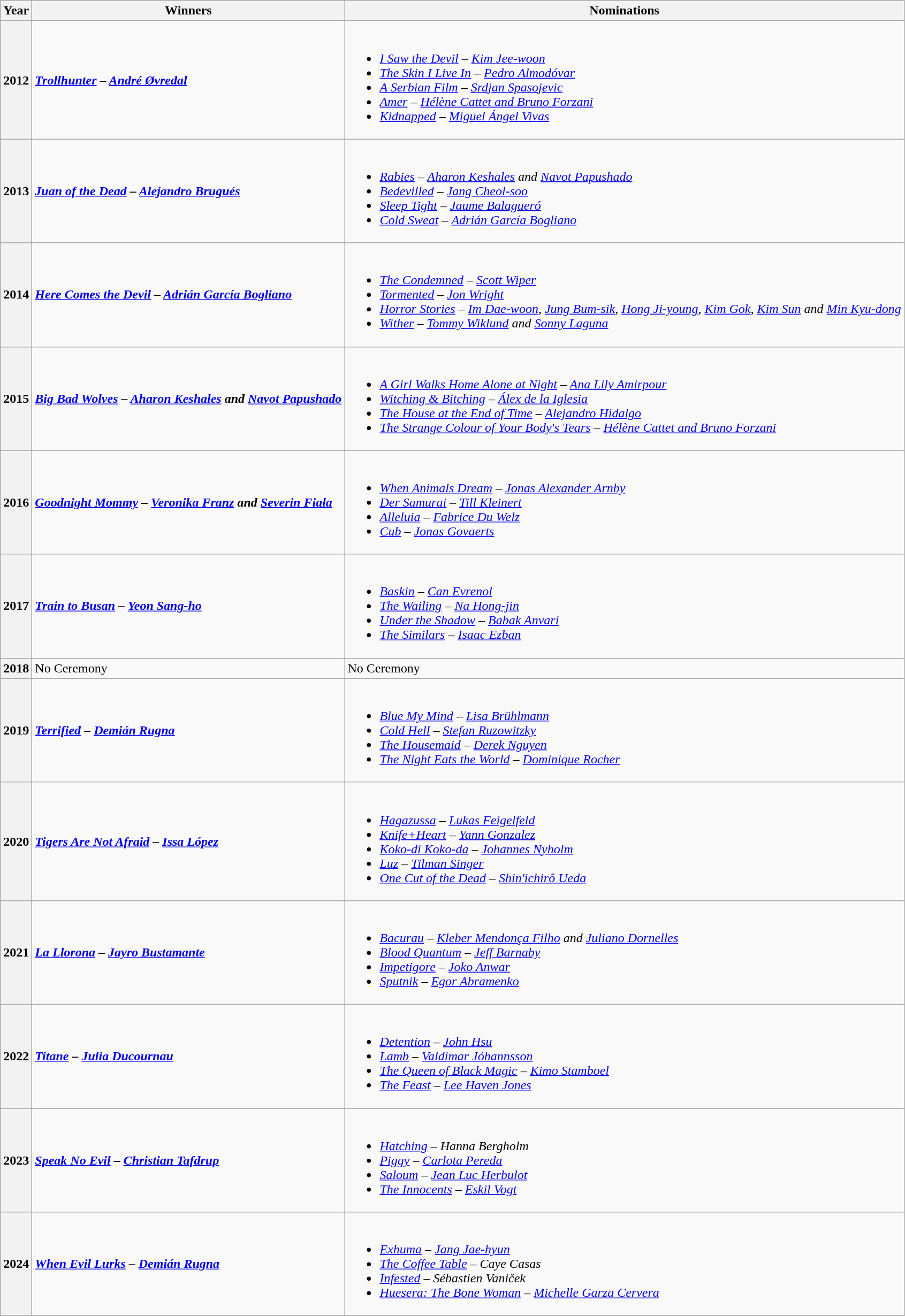<table class="wikitable">
<tr>
<th>Year</th>
<th>Winners</th>
<th>Nominations</th>
</tr>
<tr>
<th>2012</th>
<td><strong><em><a href='#'>Trollhunter</a> – <a href='#'>André Øvredal</a></em></strong></td>
<td><br><ul><li><em><a href='#'>I Saw the Devil</a> – <a href='#'>Kim Jee-woon</a></em></li><li><em><a href='#'>The Skin I Live In</a> – <a href='#'>Pedro Almodóvar</a></em></li><li><em><a href='#'>A Serbian Film</a> – <a href='#'>Srdjan Spasojevic</a></em></li><li><em><a href='#'>Amer</a></em> – <em><a href='#'>Hélène Cattet and Bruno Forzani</a></em></li><li><em><a href='#'>Kidnapped</a></em> – <em><a href='#'>Miguel Ángel Vivas</a></em></li></ul></td>
</tr>
<tr>
<th>2013</th>
<td><strong><em><a href='#'>Juan of the Dead</a> – <a href='#'>Alejandro Brugués</a></em></strong></td>
<td><br><ul><li><em><a href='#'>Rabies</a> – <a href='#'>Aharon Keshales</a> and <a href='#'>Navot Papushado</a></em></li><li><em><a href='#'>Bedevilled</a> – <a href='#'>Jang Cheol-soo</a></em></li><li><em><a href='#'>Sleep Tight</a> – <a href='#'>Jaume Balagueró</a></em></li><li><em><a href='#'>Cold Sweat</a></em> – <em><a href='#'>Adrián García Bogliano</a></em></li></ul></td>
</tr>
<tr>
<th>2014</th>
<td><strong><em><a href='#'>Here Comes the Devil</a> – <a href='#'>Adrián García Bogliano</a></em></strong></td>
<td><br><ul><li><em><a href='#'>The Condemned</a> – <a href='#'>Scott Wiper</a></em></li><li><em><a href='#'>Tormented</a> – <a href='#'>Jon Wright</a></em></li><li><em><a href='#'>Horror Stories</a> – <a href='#'>Im Dae-woon</a>, <a href='#'>Jung Bum-sik</a>, <a href='#'>Hong Ji-young</a>, <a href='#'>Kim Gok</a>, <a href='#'>Kim Sun</a> and <a href='#'>Min Kyu-dong</a></em></li><li><em><a href='#'>Wither</a></em> – <em><a href='#'>Tommy Wiklund</a> and <a href='#'>Sonny Laguna</a></em></li></ul></td>
</tr>
<tr>
<th>2015</th>
<td><strong><em><a href='#'>Big Bad Wolves</a> – <a href='#'>Aharon Keshales</a> and <a href='#'>Navot Papushado</a></em></strong></td>
<td><br><ul><li><em><a href='#'>A Girl Walks Home Alone at Night</a> – <a href='#'>Ana Lily Amirpour</a></em></li><li><em><a href='#'>Witching & Bitching</a> – <a href='#'>Álex de la Iglesia</a></em></li><li><em><a href='#'>The House at the End of Time</a> – <a href='#'>Alejandro Hidalgo</a></em></li><li><em><a href='#'>The Strange Colour of Your Body's Tears</a></em> – <em><a href='#'>Hélène Cattet and Bruno Forzani</a></em></li></ul></td>
</tr>
<tr>
<th>2016</th>
<td><strong><em><a href='#'>Goodnight Mommy</a> – <a href='#'>Veronika Franz</a> and <a href='#'>Severin Fiala</a></em></strong></td>
<td><br><ul><li><em><a href='#'>When Animals Dream</a> – <a href='#'>Jonas Alexander Arnby</a></em></li><li><em><a href='#'>Der Samurai</a> – <a href='#'>Till Kleinert</a></em></li><li><em><a href='#'>Alleluia</a></em> – <em><a href='#'>Fabrice Du Welz</a></em></li><li><em><a href='#'>Cub</a></em> – <em><a href='#'>Jonas Govaerts</a></em></li></ul></td>
</tr>
<tr>
<th>2017</th>
<td><strong><em><a href='#'>Train to Busan</a> – <a href='#'>Yeon Sang-ho</a></em></strong></td>
<td><br><ul><li><em><a href='#'>Baskin</a> – <a href='#'>Can Evrenol</a></em></li><li><em><a href='#'>The Wailing</a> – <a href='#'>Na Hong-jin</a></em></li><li><em><a href='#'>Under the Shadow</a> – <a href='#'>Babak Anvari</a></em></li><li><em><a href='#'>The Similars</a></em> – <em><a href='#'>Isaac Ezban</a></em></li></ul></td>
</tr>
<tr>
<th>2018</th>
<td>No Ceremony</td>
<td>No Ceremony</td>
</tr>
<tr>
<th>2019</th>
<td><strong><em><a href='#'>Terrified</a> – <a href='#'>Demián Rugna</a></em></strong></td>
<td><br><ul><li><em><a href='#'>Blue My Mind</a> – <a href='#'>Lisa Brühlmann</a></em></li><li><em><a href='#'>Cold Hell</a> – <a href='#'>Stefan Ruzowitzky</a></em></li><li><em><a href='#'>The Housemaid</a> – <a href='#'>Derek Nguyen</a></em></li><li><em><a href='#'>The Night Eats the World</a></em> – <em><a href='#'>Dominique Rocher</a></em></li></ul></td>
</tr>
<tr>
<th>2020</th>
<td><strong><em><a href='#'>Tigers Are Not Afraid</a> – <a href='#'>Issa López</a></em></strong></td>
<td><br><ul><li><em><a href='#'>Hagazussa</a> – <a href='#'>Lukas Feigelfeld</a></em></li><li><em><a href='#'>Knife+Heart</a> – <a href='#'>Yann Gonzalez</a></em></li><li><em><a href='#'>Koko-di Koko-da</a> – <a href='#'>Johannes Nyholm</a></em></li><li><em><a href='#'>Luz</a></em> – <em><a href='#'>Tilman Singer</a></em></li><li><em><a href='#'>One Cut of the Dead</a></em> – <em><a href='#'>Shin'ichirô Ueda</a></em></li></ul></td>
</tr>
<tr>
<th>2021</th>
<td><strong><em><a href='#'>La Llorona</a> – <a href='#'>Jayro Bustamante</a></em></strong></td>
<td><br><ul><li><em><a href='#'>Bacurau</a> – <a href='#'>Kleber Mendonça Filho</a> and <a href='#'>Juliano Dornelles</a></em></li><li><em><a href='#'>Blood Quantum</a> – <a href='#'>Jeff Barnaby</a></em></li><li><em><a href='#'>Impetigore</a></em> – <em><a href='#'>Joko Anwar</a></em></li><li><em><a href='#'>Sputnik</a></em> – <em><a href='#'>Egor Abramenko</a></em></li></ul></td>
</tr>
<tr>
<th>2022</th>
<td><strong><em><a href='#'>Titane</a> – <a href='#'>Julia Ducournau</a></em></strong></td>
<td><br><ul><li><em><a href='#'>Detention</a> – <a href='#'>John Hsu</a></em></li><li><em><a href='#'>Lamb</a> – <a href='#'>Valdimar Jóhannsson</a></em></li><li><em><a href='#'>The Queen of Black Magic</a></em> – <em><a href='#'>Kimo Stamboel</a></em></li><li><em><a href='#'>The Feast</a></em> – <em><a href='#'>Lee Haven Jones</a></em></li></ul></td>
</tr>
<tr>
<th>2023</th>
<td><strong><em><a href='#'>Speak No Evil</a> – <a href='#'>Christian Tafdrup</a></em></strong></td>
<td><br><ul><li><em><a href='#'>Hatching</a> – Hanna Bergholm</em></li><li><em><a href='#'>Piggy</a> – <a href='#'>Carlota Pereda</a></em></li><li><em><a href='#'>Saloum</a> – <a href='#'>Jean Luc Herbulot</a></em></li><li><em><a href='#'>The Innocents</a> – <a href='#'>Eskil Vogt</a></em></li></ul></td>
</tr>
<tr>
<th>2024</th>
<td><strong><em><a href='#'>When Evil Lurks</a> – <a href='#'>Demián Rugna</a></em></strong></td>
<td><br><ul><li><em><a href='#'>Exhuma</a> – <a href='#'>Jang Jae-hyun</a></em></li><li><em><a href='#'>The Coffee Table</a></em> – <em>Caye Casas</em></li><li><em><a href='#'>Infested</a></em> – <em>Sébastien Vaniček</em></li><li><em><a href='#'>Huesera: The Bone Woman</a></em> – <em><a href='#'>Michelle Garza Cervera</a></em></li></ul></td>
</tr>
</table>
